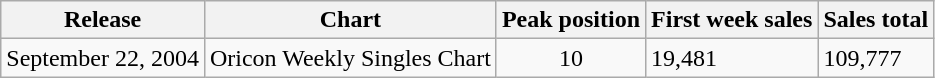<table class="wikitable">
<tr>
<th>Release</th>
<th>Chart</th>
<th>Peak position</th>
<th>First week sales</th>
<th>Sales total</th>
</tr>
<tr>
<td>September 22, 2004</td>
<td>Oricon Weekly Singles Chart</td>
<td align="center">10</td>
<td>19,481</td>
<td>109,777</td>
</tr>
</table>
